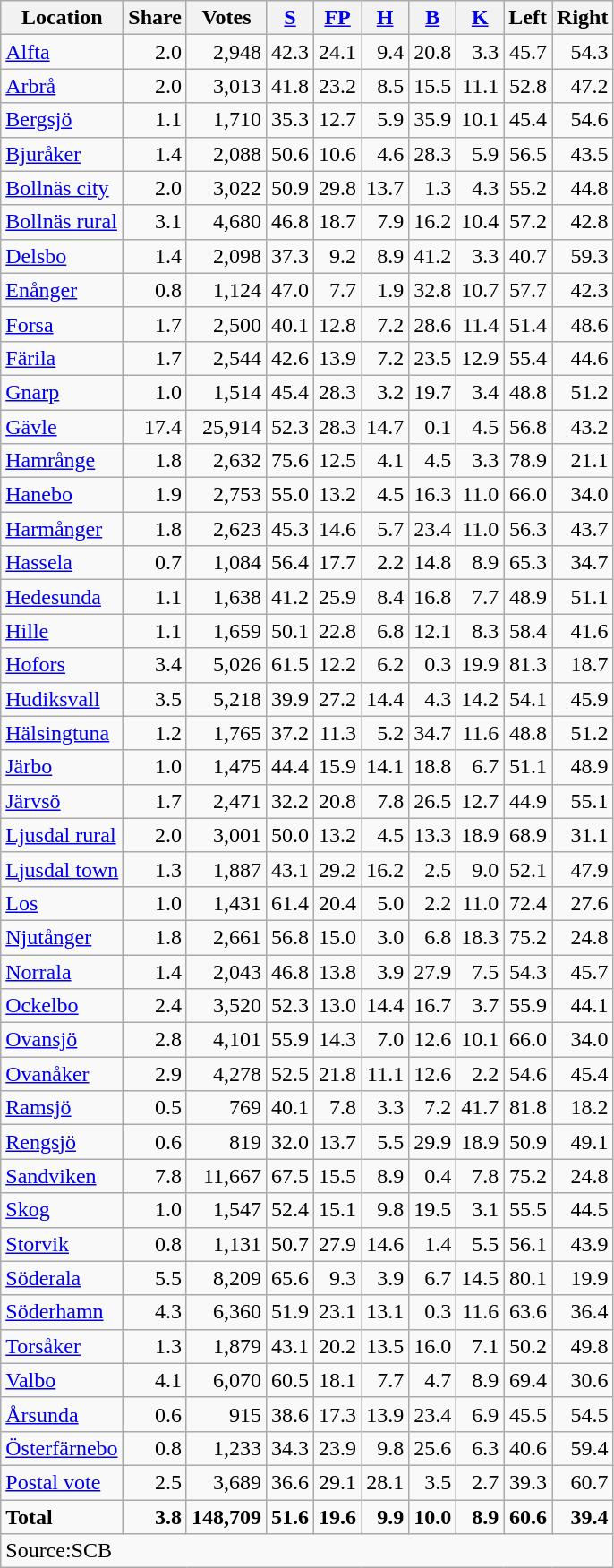<table class="wikitable sortable" style=text-align:right>
<tr>
<th>Location</th>
<th>Share</th>
<th>Votes</th>
<th><a href='#'>S</a></th>
<th><a href='#'>FP</a></th>
<th><a href='#'>H</a></th>
<th><a href='#'>B</a></th>
<th><a href='#'>K</a></th>
<th>Left</th>
<th>Right</th>
</tr>
<tr>
<td align=left><a href='#'>Alfta</a></td>
<td>2.0</td>
<td>2,948</td>
<td>42.3</td>
<td>24.1</td>
<td>9.4</td>
<td>20.8</td>
<td>3.3</td>
<td>45.7</td>
<td>54.3</td>
</tr>
<tr>
<td align=left><a href='#'>Arbrå</a></td>
<td>2.0</td>
<td>3,013</td>
<td>41.8</td>
<td>23.2</td>
<td>8.5</td>
<td>15.5</td>
<td>11.1</td>
<td>52.8</td>
<td>47.2</td>
</tr>
<tr>
<td align=left><a href='#'>Bergsjö</a></td>
<td>1.1</td>
<td>1,710</td>
<td>35.3</td>
<td>12.7</td>
<td>5.9</td>
<td>35.9</td>
<td>10.1</td>
<td>45.4</td>
<td>54.6</td>
</tr>
<tr>
<td align=left><a href='#'>Bjuråker</a></td>
<td>1.4</td>
<td>2,088</td>
<td>50.6</td>
<td>10.6</td>
<td>4.6</td>
<td>28.3</td>
<td>5.9</td>
<td>56.5</td>
<td>43.5</td>
</tr>
<tr>
<td align=left><a href='#'>Bollnäs city</a></td>
<td>2.0</td>
<td>3,022</td>
<td>50.9</td>
<td>29.8</td>
<td>13.7</td>
<td>1.3</td>
<td>4.3</td>
<td>55.2</td>
<td>44.8</td>
</tr>
<tr>
<td align=left><a href='#'>Bollnäs rural</a></td>
<td>3.1</td>
<td>4,680</td>
<td>46.8</td>
<td>18.7</td>
<td>7.9</td>
<td>16.2</td>
<td>10.4</td>
<td>57.2</td>
<td>42.8</td>
</tr>
<tr>
<td align=left><a href='#'>Delsbo</a></td>
<td>1.4</td>
<td>2,098</td>
<td>37.3</td>
<td>9.2</td>
<td>8.9</td>
<td>41.2</td>
<td>3.3</td>
<td>40.7</td>
<td>59.3</td>
</tr>
<tr>
<td align=left><a href='#'>Enånger</a></td>
<td>0.8</td>
<td>1,124</td>
<td>47.0</td>
<td>7.7</td>
<td>1.9</td>
<td>32.8</td>
<td>10.7</td>
<td>57.7</td>
<td>42.3</td>
</tr>
<tr>
<td align=left><a href='#'>Forsa</a></td>
<td>1.7</td>
<td>2,500</td>
<td>40.1</td>
<td>12.8</td>
<td>7.2</td>
<td>28.6</td>
<td>11.4</td>
<td>51.4</td>
<td>48.6</td>
</tr>
<tr>
<td align=left><a href='#'>Färila</a></td>
<td>1.7</td>
<td>2,544</td>
<td>42.6</td>
<td>13.9</td>
<td>7.2</td>
<td>23.5</td>
<td>12.9</td>
<td>55.4</td>
<td>44.6</td>
</tr>
<tr>
<td align=left><a href='#'>Gnarp</a></td>
<td>1.0</td>
<td>1,514</td>
<td>45.4</td>
<td>28.3</td>
<td>3.2</td>
<td>19.7</td>
<td>3.4</td>
<td>48.8</td>
<td>51.2</td>
</tr>
<tr>
<td align=left><a href='#'>Gävle</a></td>
<td>17.4</td>
<td>25,914</td>
<td>52.3</td>
<td>28.3</td>
<td>14.7</td>
<td>0.1</td>
<td>4.5</td>
<td>56.8</td>
<td>43.2</td>
</tr>
<tr>
<td align=left><a href='#'>Hamrånge</a></td>
<td>1.8</td>
<td>2,632</td>
<td>75.6</td>
<td>12.5</td>
<td>4.1</td>
<td>4.5</td>
<td>3.3</td>
<td>78.9</td>
<td>21.1</td>
</tr>
<tr>
<td align=left><a href='#'>Hanebo</a></td>
<td>1.9</td>
<td>2,753</td>
<td>55.0</td>
<td>13.2</td>
<td>4.5</td>
<td>16.3</td>
<td>11.0</td>
<td>66.0</td>
<td>34.0</td>
</tr>
<tr>
<td align=left><a href='#'>Harmånger</a></td>
<td>1.8</td>
<td>2,623</td>
<td>45.3</td>
<td>14.6</td>
<td>5.7</td>
<td>23.4</td>
<td>11.0</td>
<td>56.3</td>
<td>43.7</td>
</tr>
<tr>
<td align=left><a href='#'>Hassela</a></td>
<td>0.7</td>
<td>1,084</td>
<td>56.4</td>
<td>17.7</td>
<td>2.2</td>
<td>14.8</td>
<td>8.9</td>
<td>65.3</td>
<td>34.7</td>
</tr>
<tr>
<td align=left><a href='#'>Hedesunda</a></td>
<td>1.1</td>
<td>1,638</td>
<td>41.2</td>
<td>25.9</td>
<td>8.4</td>
<td>16.8</td>
<td>7.7</td>
<td>48.9</td>
<td>51.1</td>
</tr>
<tr>
<td align=left><a href='#'>Hille</a></td>
<td>1.1</td>
<td>1,659</td>
<td>50.1</td>
<td>22.8</td>
<td>6.8</td>
<td>12.1</td>
<td>8.3</td>
<td>58.4</td>
<td>41.6</td>
</tr>
<tr>
<td align=left><a href='#'>Hofors</a></td>
<td>3.4</td>
<td>5,026</td>
<td>61.5</td>
<td>12.2</td>
<td>6.2</td>
<td>0.3</td>
<td>19.9</td>
<td>81.3</td>
<td>18.7</td>
</tr>
<tr>
<td align=left><a href='#'>Hudiksvall</a></td>
<td>3.5</td>
<td>5,218</td>
<td>39.9</td>
<td>27.2</td>
<td>14.4</td>
<td>4.3</td>
<td>14.2</td>
<td>54.1</td>
<td>45.9</td>
</tr>
<tr>
<td align=left><a href='#'>Hälsingtuna</a></td>
<td>1.2</td>
<td>1,765</td>
<td>37.2</td>
<td>11.3</td>
<td>5.2</td>
<td>34.7</td>
<td>11.6</td>
<td>48.8</td>
<td>51.2</td>
</tr>
<tr>
<td align=left><a href='#'>Järbo</a></td>
<td>1.0</td>
<td>1,475</td>
<td>44.4</td>
<td>15.9</td>
<td>14.1</td>
<td>18.8</td>
<td>6.7</td>
<td>51.1</td>
<td>48.9</td>
</tr>
<tr>
<td align=left><a href='#'>Järvsö</a></td>
<td>1.7</td>
<td>2,471</td>
<td>32.2</td>
<td>20.8</td>
<td>7.8</td>
<td>26.5</td>
<td>12.7</td>
<td>44.9</td>
<td>55.1</td>
</tr>
<tr>
<td align=left><a href='#'>Ljusdal rural</a></td>
<td>2.0</td>
<td>3,001</td>
<td>50.0</td>
<td>13.2</td>
<td>4.5</td>
<td>13.3</td>
<td>18.9</td>
<td>68.9</td>
<td>31.1</td>
</tr>
<tr>
<td align=left><a href='#'>Ljusdal town</a></td>
<td>1.3</td>
<td>1,887</td>
<td>43.1</td>
<td>29.2</td>
<td>16.2</td>
<td>2.5</td>
<td>9.0</td>
<td>52.1</td>
<td>47.9</td>
</tr>
<tr>
<td align=left><a href='#'>Los</a></td>
<td>1.0</td>
<td>1,431</td>
<td>61.4</td>
<td>20.4</td>
<td>5.0</td>
<td>2.2</td>
<td>11.0</td>
<td>72.4</td>
<td>27.6</td>
</tr>
<tr>
<td align=left><a href='#'>Njutånger</a></td>
<td>1.8</td>
<td>2,661</td>
<td>56.8</td>
<td>15.0</td>
<td>3.0</td>
<td>6.8</td>
<td>18.3</td>
<td>75.2</td>
<td>24.8</td>
</tr>
<tr>
<td align=left><a href='#'>Norrala</a></td>
<td>1.4</td>
<td>2,043</td>
<td>46.8</td>
<td>13.8</td>
<td>3.9</td>
<td>27.9</td>
<td>7.5</td>
<td>54.3</td>
<td>45.7</td>
</tr>
<tr>
<td align=left><a href='#'>Ockelbo</a></td>
<td>2.4</td>
<td>3,520</td>
<td>52.3</td>
<td>13.0</td>
<td>14.4</td>
<td>16.7</td>
<td>3.7</td>
<td>55.9</td>
<td>44.1</td>
</tr>
<tr>
<td align=left><a href='#'>Ovansjö</a></td>
<td>2.8</td>
<td>4,101</td>
<td>55.9</td>
<td>14.3</td>
<td>7.0</td>
<td>12.6</td>
<td>10.1</td>
<td>66.0</td>
<td>34.0</td>
</tr>
<tr>
<td align=left><a href='#'>Ovanåker</a></td>
<td>2.9</td>
<td>4,278</td>
<td>52.5</td>
<td>21.8</td>
<td>11.1</td>
<td>12.6</td>
<td>2.2</td>
<td>54.6</td>
<td>45.4</td>
</tr>
<tr>
<td align=left><a href='#'>Ramsjö</a></td>
<td>0.5</td>
<td>769</td>
<td>40.1</td>
<td>7.8</td>
<td>3.3</td>
<td>7.2</td>
<td>41.7</td>
<td>81.8</td>
<td>18.2</td>
</tr>
<tr>
<td align=left><a href='#'>Rengsjö</a></td>
<td>0.6</td>
<td>819</td>
<td>32.0</td>
<td>13.7</td>
<td>5.5</td>
<td>29.9</td>
<td>18.9</td>
<td>50.9</td>
<td>49.1</td>
</tr>
<tr>
<td align=left><a href='#'>Sandviken</a></td>
<td>7.8</td>
<td>11,667</td>
<td>67.5</td>
<td>15.5</td>
<td>8.9</td>
<td>0.4</td>
<td>7.8</td>
<td>75.2</td>
<td>24.8</td>
</tr>
<tr>
<td align=left><a href='#'>Skog</a></td>
<td>1.0</td>
<td>1,547</td>
<td>52.4</td>
<td>15.1</td>
<td>9.8</td>
<td>19.5</td>
<td>3.1</td>
<td>55.5</td>
<td>44.5</td>
</tr>
<tr>
<td align=left><a href='#'>Storvik</a></td>
<td>0.8</td>
<td>1,131</td>
<td>50.7</td>
<td>27.9</td>
<td>14.6</td>
<td>1.4</td>
<td>5.5</td>
<td>56.1</td>
<td>43.9</td>
</tr>
<tr>
<td align=left><a href='#'>Söderala</a></td>
<td>5.5</td>
<td>8,209</td>
<td>65.6</td>
<td>9.3</td>
<td>3.9</td>
<td>6.7</td>
<td>14.5</td>
<td>80.1</td>
<td>19.9</td>
</tr>
<tr>
<td align=left><a href='#'>Söderhamn</a></td>
<td>4.3</td>
<td>6,360</td>
<td>51.9</td>
<td>23.1</td>
<td>13.1</td>
<td>0.3</td>
<td>11.6</td>
<td>63.6</td>
<td>36.4</td>
</tr>
<tr>
<td align=left><a href='#'>Torsåker</a></td>
<td>1.3</td>
<td>1,879</td>
<td>43.1</td>
<td>20.2</td>
<td>13.5</td>
<td>16.0</td>
<td>7.1</td>
<td>50.2</td>
<td>49.8</td>
</tr>
<tr>
<td align=left><a href='#'>Valbo</a></td>
<td>4.1</td>
<td>6,070</td>
<td>60.5</td>
<td>18.1</td>
<td>7.7</td>
<td>4.7</td>
<td>8.9</td>
<td>69.4</td>
<td>30.6</td>
</tr>
<tr>
<td align=left><a href='#'>Årsunda</a></td>
<td>0.6</td>
<td>915</td>
<td>38.6</td>
<td>17.3</td>
<td>13.9</td>
<td>23.4</td>
<td>6.9</td>
<td>45.5</td>
<td>54.5</td>
</tr>
<tr>
<td align=left><a href='#'>Österfärnebo</a></td>
<td>0.8</td>
<td>1,233</td>
<td>34.3</td>
<td>23.9</td>
<td>9.8</td>
<td>25.6</td>
<td>6.3</td>
<td>40.6</td>
<td>59.4</td>
</tr>
<tr>
<td align=left><a href='#'>Postal vote</a></td>
<td>2.5</td>
<td>3,689</td>
<td>36.6</td>
<td>29.1</td>
<td>28.1</td>
<td>3.5</td>
<td>2.7</td>
<td>39.3</td>
<td>60.7</td>
</tr>
<tr>
<td align=left><strong>Total</strong></td>
<td><strong>3.8</strong></td>
<td><strong>148,709</strong></td>
<td><strong>51.6</strong></td>
<td><strong>19.6</strong></td>
<td><strong>9.9</strong></td>
<td><strong>10.0</strong></td>
<td><strong>8.9</strong></td>
<td><strong>60.6</strong></td>
<td><strong>39.4</strong></td>
</tr>
<tr>
<td align=left colspan=10>Source:SCB </td>
</tr>
</table>
